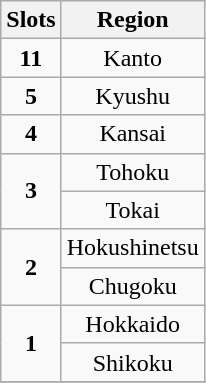<table class="wikitable" style="text-align: center">
<tr>
<th>Slots</th>
<th>Region</th>
</tr>
<tr>
<td><strong>11</strong></td>
<td>Kanto</td>
</tr>
<tr>
<td><strong>5</strong></td>
<td>Kyushu</td>
</tr>
<tr>
<td><strong>4</strong></td>
<td>Kansai</td>
</tr>
<tr>
<td rowspan="2"><strong>3</strong></td>
<td>Tohoku</td>
</tr>
<tr>
<td>Tokai</td>
</tr>
<tr>
<td rowspan="2"><strong>2</strong></td>
<td>Hokushinetsu</td>
</tr>
<tr>
<td>Chugoku</td>
</tr>
<tr ->
<td rowspan="2"><strong>1</strong></td>
<td>Hokkaido</td>
</tr>
<tr>
<td>Shikoku</td>
</tr>
<tr>
</tr>
</table>
